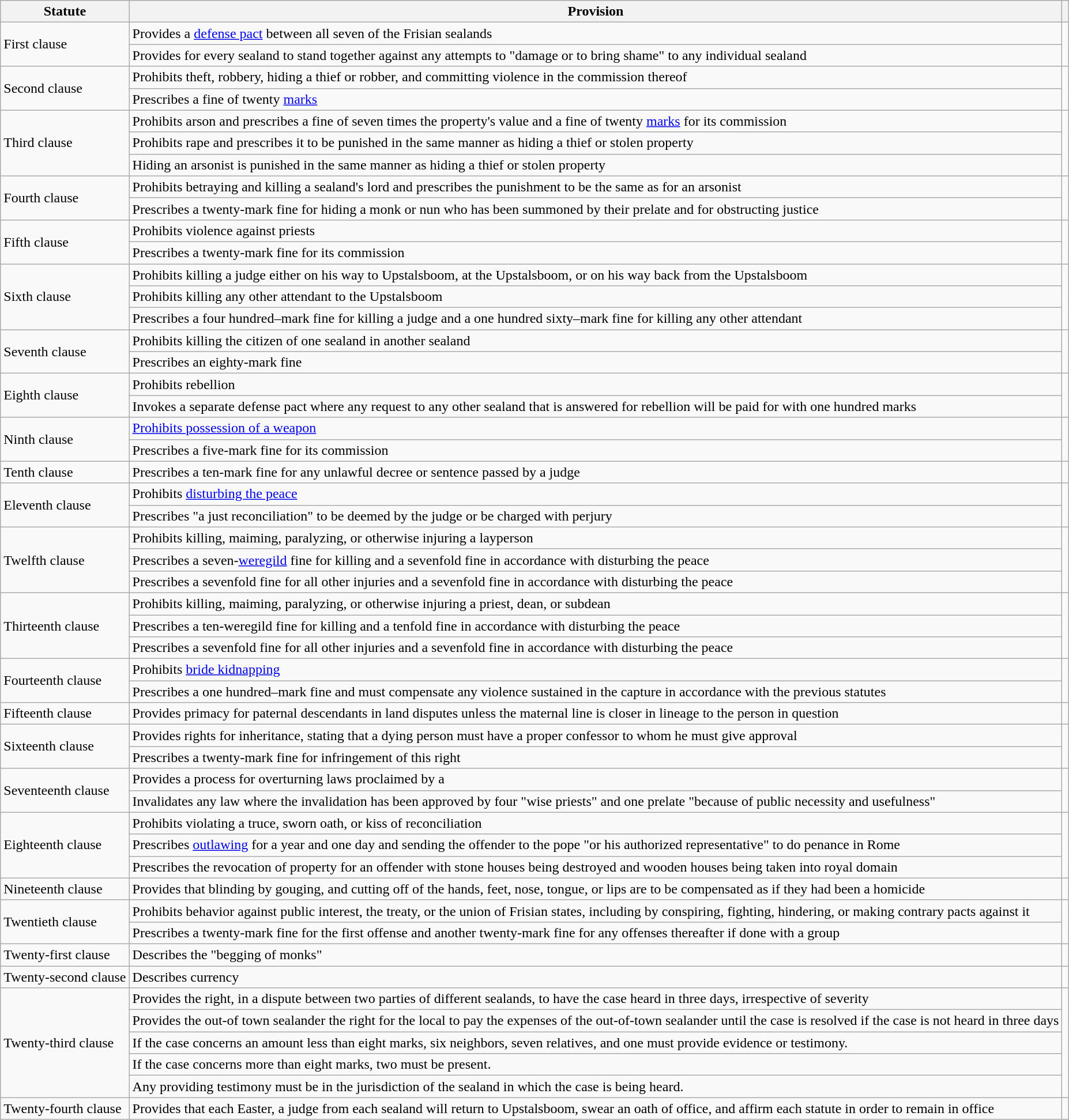<table class="wikitable">
<tr>
<th>Statute</th>
<th>Provision</th>
<th></th>
</tr>
<tr>
<td rowspan="2">First clause</td>
<td>Provides a <a href='#'>defense pact</a> between all seven of the Frisian sealands</td>
<td rowspan="2"></td>
</tr>
<tr>
<td>Provides for every sealand to stand together against any attempts to "damage or to bring shame" to any individual sealand</td>
</tr>
<tr>
<td rowspan="2">Second clause</td>
<td>Prohibits theft, robbery, hiding a thief or robber, and committing violence in the commission thereof</td>
<td rowspan="2"></td>
</tr>
<tr>
<td>Prescribes a fine of twenty <a href='#'>marks</a></td>
</tr>
<tr>
<td rowspan="3">Third clause</td>
<td>Prohibits arson and prescribes a fine of seven times the property's value and a fine of twenty <a href='#'>marks</a> for its commission</td>
<td rowspan="3"></td>
</tr>
<tr>
<td>Prohibits rape and prescribes it to be punished in the same manner as hiding a thief or stolen property</td>
</tr>
<tr>
<td>Hiding an arsonist is punished in the same manner as hiding a thief or stolen property</td>
</tr>
<tr>
<td rowspan="2">Fourth clause</td>
<td>Prohibits betraying and killing a sealand's lord and prescribes the punishment to be the same as for an arsonist</td>
<td rowspan="2"></td>
</tr>
<tr>
<td>Prescribes a twenty-mark fine for hiding a monk or nun who has been summoned by their prelate and for obstructing justice</td>
</tr>
<tr>
<td rowspan="2">Fifth clause</td>
<td>Prohibits violence against priests</td>
<td rowspan="2"></td>
</tr>
<tr>
<td>Prescribes a twenty-mark fine for its commission</td>
</tr>
<tr>
<td rowspan="3">Sixth clause</td>
<td>Prohibits killing a judge either on his way to Upstalsboom, at the Upstalsboom, or on his way back from the Upstalsboom</td>
<td rowspan="3"></td>
</tr>
<tr>
<td>Prohibits killing any other attendant to the Upstalsboom</td>
</tr>
<tr>
<td>Prescribes a four hundred–mark fine for killing a judge and a one hundred sixty–mark fine for killing any other attendant</td>
</tr>
<tr>
<td rowspan="2">Seventh clause</td>
<td>Prohibits killing the citizen of one sealand in another sealand</td>
<td rowspan="2"></td>
</tr>
<tr>
<td>Prescribes an eighty-mark fine</td>
</tr>
<tr>
<td rowspan="2">Eighth clause</td>
<td>Prohibits rebellion</td>
<td rowspan="2"></td>
</tr>
<tr>
<td>Invokes a separate defense pact where any request to any other sealand that is answered for rebellion will be paid for with one hundred marks</td>
</tr>
<tr>
<td rowspan="2">Ninth clause</td>
<td><a href='#'>Prohibits possession of a weapon</a></td>
<td rowspan="2"></td>
</tr>
<tr>
<td>Prescribes a five-mark fine for its commission</td>
</tr>
<tr>
<td>Tenth clause</td>
<td>Prescribes a ten-mark fine for any unlawful decree or sentence passed by a judge</td>
<td></td>
</tr>
<tr>
<td rowspan="2">Eleventh clause</td>
<td>Prohibits <a href='#'>disturbing the peace</a></td>
<td rowspan="2"></td>
</tr>
<tr>
<td>Prescribes "a just reconciliation" to be deemed by the judge or be charged with perjury</td>
</tr>
<tr>
<td rowspan="3">Twelfth clause</td>
<td>Prohibits killing, maiming, paralyzing, or otherwise injuring a layperson</td>
<td rowspan="3"></td>
</tr>
<tr>
<td>Prescribes a seven-<a href='#'>weregild</a> fine for killing and a sevenfold fine in accordance with disturbing the peace</td>
</tr>
<tr>
<td>Prescribes a sevenfold fine for all other injuries and a sevenfold fine in accordance with disturbing the peace</td>
</tr>
<tr>
<td rowspan="3">Thirteenth clause</td>
<td>Prohibits killing, maiming, paralyzing, or otherwise injuring a priest, dean, or subdean</td>
<td rowspan="3"></td>
</tr>
<tr>
<td>Prescribes a ten-weregild fine for killing and a tenfold fine in accordance with disturbing the peace</td>
</tr>
<tr>
<td>Prescribes a sevenfold fine for all other injuries and a sevenfold fine in accordance with disturbing the peace</td>
</tr>
<tr>
<td rowspan="2">Fourteenth clause</td>
<td>Prohibits <a href='#'>bride kidnapping</a></td>
<td rowspan="2"></td>
</tr>
<tr>
<td>Prescribes a one hundred–mark fine and must compensate any violence sustained in the capture in accordance with the previous statutes</td>
</tr>
<tr>
<td>Fifteenth clause</td>
<td>Provides primacy for paternal descendants in land disputes unless the maternal line is closer in lineage to the person in question</td>
<td></td>
</tr>
<tr>
<td rowspan="2">Sixteenth clause</td>
<td>Provides rights for inheritance, stating that a dying person must have a proper confessor to whom he must give approval</td>
<td rowspan="2"></td>
</tr>
<tr>
<td>Prescribes a twenty-mark fine for infringement of this right</td>
</tr>
<tr>
<td rowspan="2">Seventeenth clause</td>
<td>Provides a process for overturning laws proclaimed by a </td>
<td rowspan="2"></td>
</tr>
<tr>
<td>Invalidates any law where the invalidation has been approved by four "wise priests" and one prelate "because of public necessity and usefulness"</td>
</tr>
<tr>
<td rowspan="3">Eighteenth clause</td>
<td>Prohibits violating a truce, sworn oath, or kiss of reconciliation</td>
<td rowspan="3"></td>
</tr>
<tr>
<td>Prescribes <a href='#'>outlawing</a> for a year and one day and sending the offender to the pope "or his authorized representative" to do penance in Rome</td>
</tr>
<tr>
<td>Prescribes the revocation of property for an offender with stone houses being destroyed and wooden houses being taken into royal domain</td>
</tr>
<tr>
<td>Nineteenth clause</td>
<td>Provides that blinding by gouging, and cutting off of the hands, feet, nose, tongue, or lips are to be compensated as if they had been a homicide</td>
<td></td>
</tr>
<tr>
<td rowspan="2">Twentieth clause</td>
<td>Prohibits behavior against public interest, the treaty, or the union of Frisian states, including by conspiring, fighting, hindering, or making contrary pacts against it</td>
<td rowspan="2"></td>
</tr>
<tr>
<td>Prescribes a twenty-mark fine for the first offense and another twenty-mark fine for any offenses thereafter if done with a group</td>
</tr>
<tr>
<td>Twenty-first clause</td>
<td>Describes the "begging of monks"</td>
<td></td>
</tr>
<tr>
<td>Twenty-second clause</td>
<td>Describes currency</td>
<td></td>
</tr>
<tr>
<td rowspan="5">Twenty-third clause</td>
<td>Provides the right, in a dispute between two parties of different sealands, to have the case heard in three days, irrespective of severity</td>
<td rowspan="5"></td>
</tr>
<tr>
<td>Provides the out-of town sealander the right for the local  to pay the expenses of the out-of-town sealander until the case is resolved if the case is not heard in three days</td>
</tr>
<tr>
<td>If the case concerns an amount less than eight marks, six neighbors, seven relatives, and one  must provide evidence or testimony.</td>
</tr>
<tr>
<td>If the case concerns more than eight marks, two  must be present.</td>
</tr>
<tr>
<td>Any  providing testimony must be in the jurisdiction of the sealand in which the case is being heard.</td>
</tr>
<tr>
<td>Twenty-fourth clause</td>
<td>Provides that each Easter, a judge from each sealand will return to Upstalsboom, swear an oath of office, and affirm each statute in order to remain in office</td>
<td></td>
</tr>
</table>
